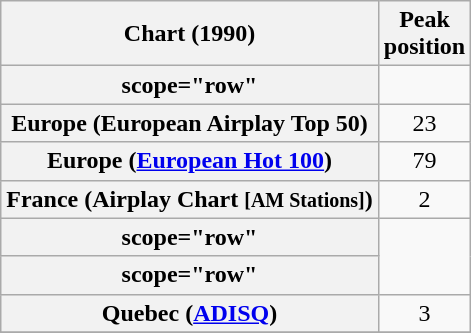<table class="wikitable sortable plainrowheaders">
<tr>
<th scope="col">Chart (1990)</th>
<th scope="col">Peak<br>position</th>
</tr>
<tr>
<th>scope="row"</th>
</tr>
<tr>
<th scope="row">Europe (European Airplay Top 50)</th>
<td align="center">23</td>
</tr>
<tr>
<th scope="row">Europe (<a href='#'>European Hot 100</a>)</th>
<td align="center">79</td>
</tr>
<tr>
<th scope="row">France (Airplay Chart <small>[AM Stations]</small>)</th>
<td align="center">2</td>
</tr>
<tr>
<th>scope="row"</th>
</tr>
<tr>
<th>scope="row"</th>
</tr>
<tr>
<th scope="row">Quebec (<a href='#'>ADISQ</a>)</th>
<td align="center">3</td>
</tr>
<tr>
</tr>
</table>
